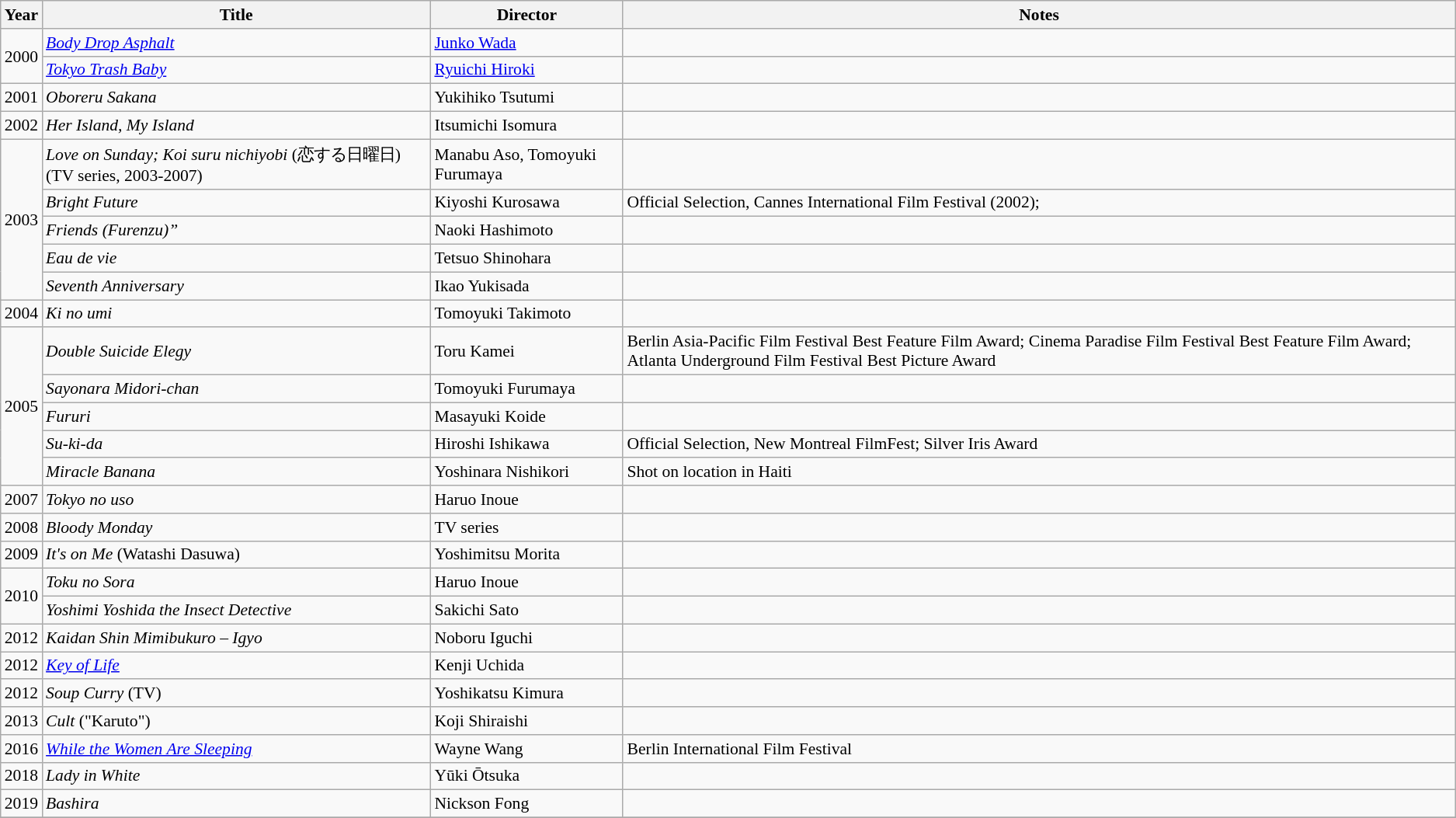<table class="wikitable" style="font-size: 90%;">
<tr>
<th>Year</th>
<th>Title</th>
<th>Director</th>
<th>Notes</th>
</tr>
<tr>
<td rowspan="2">2000</td>
<td><em><a href='#'>Body Drop Asphalt</a></em></td>
<td><a href='#'>Junko Wada</a></td>
<td></td>
</tr>
<tr>
<td><em><a href='#'>Tokyo Trash Baby</a></em></td>
<td><a href='#'>Ryuichi Hiroki</a></td>
<td></td>
</tr>
<tr>
<td>2001</td>
<td><em>Oboreru Sakana</em></td>
<td>Yukihiko Tsutumi</td>
<td></td>
</tr>
<tr>
<td>2002</td>
<td><em>Her Island, My Island</em></td>
<td>Itsumichi Isomura</td>
<td></td>
</tr>
<tr>
<td rowspan="5">2003</td>
<td><em>Love on Sunday; Koi suru nichiyobi</em> (恋する日曜日) (TV series, 2003-2007)</td>
<td>Manabu Aso, Tomoyuki Furumaya</td>
<td></td>
</tr>
<tr>
<td><em>Bright Future</em></td>
<td>Kiyoshi Kurosawa</td>
<td>Official Selection, Cannes International Film Festival (2002);</td>
</tr>
<tr>
<td><em>Friends (Furenzu)”</em></td>
<td>Naoki Hashimoto</td>
<td></td>
</tr>
<tr>
<td><em>Eau de vie </em></td>
<td>Tetsuo Shinohara</td>
<td></td>
</tr>
<tr>
<td><em>Seventh Anniversary</em></td>
<td>Ikao Yukisada</td>
<td></td>
</tr>
<tr>
<td>2004</td>
<td><em>Ki no umi</em></td>
<td>Tomoyuki Takimoto</td>
<td></td>
</tr>
<tr>
<td rowspan="5">2005</td>
<td><em>Double Suicide Elegy</em></td>
<td>Toru Kamei</td>
<td>Berlin Asia-Pacific Film Festival Best Feature Film Award; Cinema Paradise Film Festival Best Feature Film Award; Atlanta Underground Film Festival Best Picture Award</td>
</tr>
<tr>
<td><em>Sayonara Midori-chan</em></td>
<td>Tomoyuki Furumaya</td>
<td></td>
</tr>
<tr>
<td><em>Fururi</em></td>
<td>Masayuki Koide</td>
<td></td>
</tr>
<tr>
<td><em>Su-ki-da</em></td>
<td>Hiroshi Ishikawa</td>
<td>Official Selection, New Montreal FilmFest; Silver Iris Award</td>
</tr>
<tr>
<td><em>Miracle Banana</em></td>
<td>Yoshinara Nishikori</td>
<td>Shot on location in Haiti</td>
</tr>
<tr>
<td>2007</td>
<td><em>Tokyo no uso</em></td>
<td>Haruo Inoue</td>
<td></td>
</tr>
<tr>
<td>2008</td>
<td><em>Bloody Monday</em></td>
<td>TV series</td>
<td></td>
</tr>
<tr>
<td>2009</td>
<td><em>It's on Me</em> (Watashi Dasuwa)</td>
<td>Yoshimitsu Morita</td>
<td></td>
</tr>
<tr>
<td rowspan="2">2010</td>
<td><em>Toku no Sora</em></td>
<td>Haruo Inoue</td>
<td></td>
</tr>
<tr>
<td><em>Yoshimi Yoshida the Insect Detective</em></td>
<td>Sakichi Sato</td>
<td></td>
</tr>
<tr>
<td>2012</td>
<td><em>Kaidan Shin Mimibukuro – Igyo</em></td>
<td>Noboru Iguchi</td>
<td></td>
</tr>
<tr>
<td>2012</td>
<td><em><a href='#'>Key of Life</a></em></td>
<td>Kenji Uchida</td>
<td></td>
</tr>
<tr>
<td>2012</td>
<td><em>Soup Curry</em> (TV)</td>
<td>Yoshikatsu Kimura</td>
<td></td>
</tr>
<tr>
<td>2013</td>
<td><em>Cult</em> ("Karuto")</td>
<td>Koji Shiraishi</td>
<td></td>
</tr>
<tr>
<td>2016</td>
<td><em><a href='#'>While the Women Are Sleeping</a></em></td>
<td>Wayne Wang</td>
<td>Berlin International Film Festival</td>
</tr>
<tr>
<td>2018</td>
<td><em>Lady in White</em></td>
<td>Yūki Ōtsuka</td>
<td></td>
</tr>
<tr>
<td>2019</td>
<td><em>Bashira</em></td>
<td>Nickson Fong</td>
<td></td>
</tr>
<tr>
</tr>
</table>
